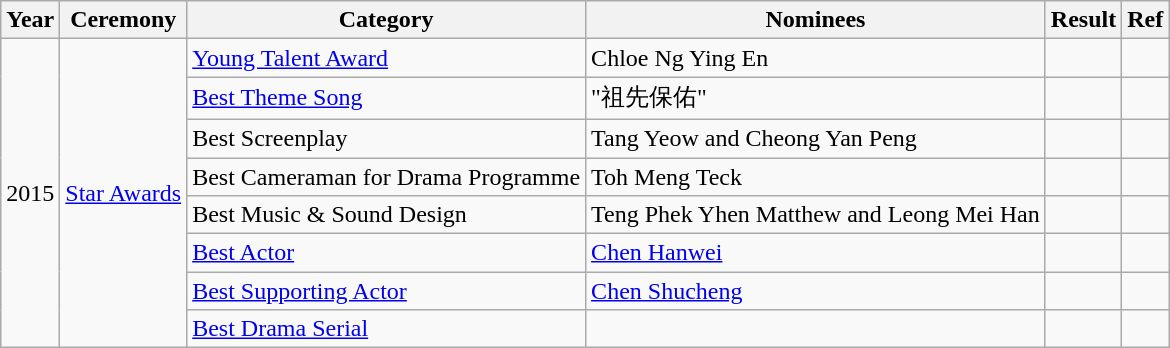<table class="wikitable sortable">
<tr>
<th>Year</th>
<th>Ceremony</th>
<th>Category</th>
<th>Nominees</th>
<th>Result</th>
<th>Ref</th>
</tr>
<tr>
<td rowspan="8">2015</td>
<td rowspan="8"><a href='#'>Star Awards</a></td>
<td><a href='#'>Young Talent Award</a></td>
<td>Chloe Ng Ying En</td>
<td></td>
<td></td>
</tr>
<tr>
<td><a href='#'>Best Theme Song</a></td>
<td>"祖先保佑"</td>
<td></td>
<td></td>
</tr>
<tr>
<td>Best Screenplay</td>
<td>Tang Yeow and Cheong Yan Peng</td>
<td></td>
<td></td>
</tr>
<tr>
<td>Best Cameraman for Drama Programme</td>
<td>Toh Meng Teck</td>
<td></td>
<td></td>
</tr>
<tr>
<td>Best Music & Sound Design</td>
<td>Teng Phek Yhen Matthew and Leong Mei Han</td>
<td></td>
<td></td>
</tr>
<tr>
<td><a href='#'>Best Actor</a></td>
<td><a href='#'>Chen Hanwei</a></td>
<td></td>
<td></td>
</tr>
<tr>
<td><a href='#'>Best Supporting Actor</a></td>
<td><a href='#'>Chen Shucheng</a></td>
<td></td>
<td></td>
</tr>
<tr>
<td><a href='#'>Best Drama Serial</a></td>
<td></td>
<td></td>
<td></td>
</tr>
</table>
